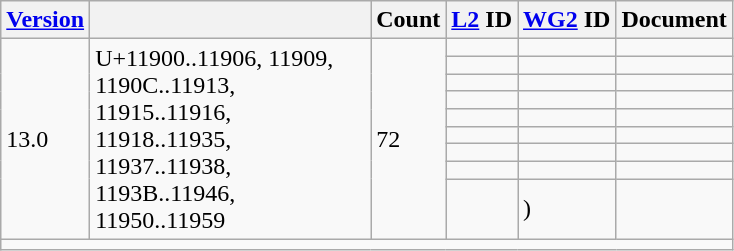<table class="wikitable collapsible sticky-header">
<tr>
<th><a href='#'>Version</a></th>
<th></th>
<th>Count</th>
<th><a href='#'>L2</a> ID</th>
<th><a href='#'>WG2</a> ID</th>
<th>Document</th>
</tr>
<tr>
<td rowspan="9">13.0</td>
<td rowspan="9" width="180">U+11900..11906, 11909, 1190C..11913, 11915..11916, 11918..11935, 11937..11938, 1193B..11946, 11950..11959</td>
<td rowspan="9">72</td>
<td></td>
<td></td>
<td></td>
</tr>
<tr>
<td></td>
<td></td>
<td></td>
</tr>
<tr>
<td></td>
<td></td>
<td></td>
</tr>
<tr>
<td></td>
<td></td>
<td></td>
</tr>
<tr>
<td></td>
<td></td>
<td></td>
</tr>
<tr>
<td></td>
<td></td>
<td></td>
</tr>
<tr>
<td></td>
<td></td>
<td></td>
</tr>
<tr>
<td></td>
<td></td>
<td></td>
</tr>
<tr>
<td></td>
<td> )</td>
<td></td>
</tr>
<tr class="sortbottom">
<td colspan="6"></td>
</tr>
</table>
